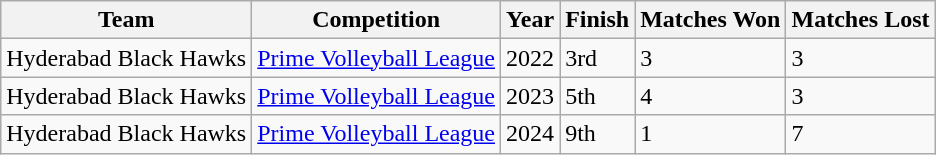<table class="wikitable">
<tr>
<th>Team</th>
<th>Competition</th>
<th>Year</th>
<th>Finish</th>
<th>Matches Won</th>
<th>Matches Lost</th>
</tr>
<tr>
<td>Hyderabad Black Hawks</td>
<td><a href='#'>Prime Volleyball League</a></td>
<td>2022</td>
<td>3rd</td>
<td>3</td>
<td>3</td>
</tr>
<tr>
<td>Hyderabad Black Hawks</td>
<td><a href='#'>Prime Volleyball League</a></td>
<td>2023</td>
<td>5th</td>
<td>4</td>
<td>3</td>
</tr>
<tr>
<td>Hyderabad Black Hawks</td>
<td><a href='#'>Prime Volleyball League</a></td>
<td>2024</td>
<td>9th</td>
<td>1</td>
<td>7</td>
</tr>
</table>
